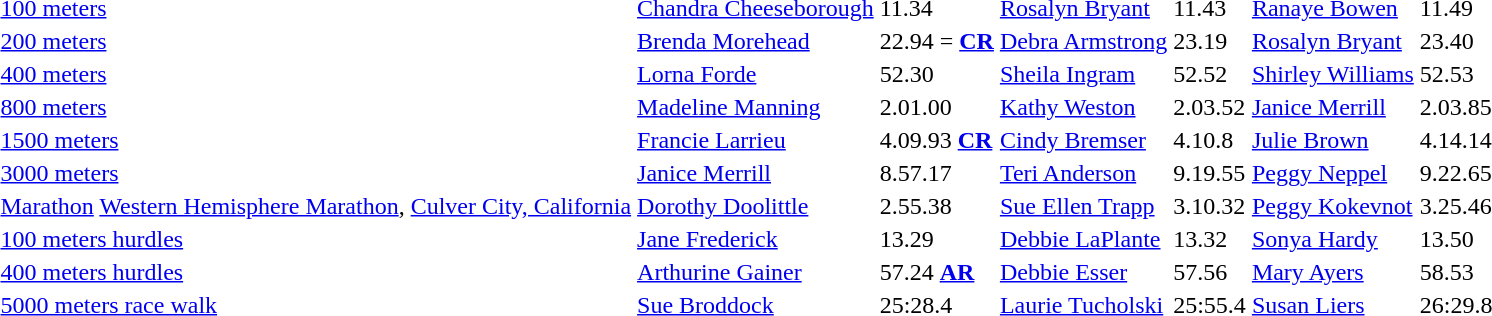<table>
<tr>
<td><a href='#'>100 meters</a></td>
<td><a href='#'>Chandra Cheeseborough</a></td>
<td>11.34</td>
<td><a href='#'>Rosalyn Bryant</a></td>
<td>11.43</td>
<td><a href='#'>Ranaye Bowen</a></td>
<td>11.49</td>
</tr>
<tr>
<td><a href='#'>200 meters</a></td>
<td><a href='#'>Brenda Morehead</a></td>
<td>22.94	= <strong><a href='#'>CR</a></strong></td>
<td><a href='#'>Debra Armstrong</a></td>
<td>23.19</td>
<td><a href='#'>Rosalyn Bryant</a></td>
<td>23.40</td>
</tr>
<tr>
<td><a href='#'>400 meters</a></td>
<td><a href='#'>Lorna Forde</a></td>
<td>52.30</td>
<td><a href='#'>Sheila Ingram</a></td>
<td>52.52</td>
<td><a href='#'>Shirley Williams</a></td>
<td>52.53</td>
</tr>
<tr>
<td><a href='#'>800 meters</a></td>
<td><a href='#'>Madeline Manning</a></td>
<td>2.01.00</td>
<td><a href='#'>Kathy Weston</a></td>
<td>2.03.52</td>
<td><a href='#'>Janice Merrill</a></td>
<td>2.03.85</td>
</tr>
<tr>
<td><a href='#'>1500 meters</a></td>
<td><a href='#'>Francie Larrieu</a></td>
<td>4.09.93  <strong><a href='#'>CR</a></strong></td>
<td><a href='#'>Cindy Bremser</a></td>
<td>4.10.8</td>
<td><a href='#'>Julie Brown</a></td>
<td>4.14.14</td>
</tr>
<tr>
<td><a href='#'>3000 meters</a></td>
<td><a href='#'>Janice Merrill</a></td>
<td>8.57.17</td>
<td><a href='#'>Teri Anderson</a></td>
<td>9.19.55</td>
<td><a href='#'>Peggy Neppel</a></td>
<td>9.22.65</td>
</tr>
<tr>
<td><a href='#'>Marathon</a> <a href='#'>Western Hemisphere Marathon</a>, <a href='#'>Culver City, California</a></td>
<td><a href='#'>Dorothy Doolittle</a></td>
<td>2.55.38</td>
<td><a href='#'>Sue Ellen Trapp</a></td>
<td>3.10.32</td>
<td><a href='#'>Peggy Kokevnot</a></td>
<td>3.25.46</td>
</tr>
<tr>
<td><a href='#'>100 meters hurdles</a></td>
<td><a href='#'>Jane Frederick</a></td>
<td>13.29</td>
<td><a href='#'>Debbie LaPlante</a></td>
<td>13.32</td>
<td><a href='#'>Sonya Hardy</a></td>
<td>13.50</td>
</tr>
<tr>
<td><a href='#'>400 meters hurdles</a></td>
<td><a href='#'>Arthurine Gainer</a></td>
<td>57.24  <strong><a href='#'>AR</a></strong></td>
<td><a href='#'>Debbie Esser</a></td>
<td>57.56</td>
<td><a href='#'>Mary Ayers</a></td>
<td>58.53</td>
</tr>
<tr>
<td><a href='#'>5000 meters race walk</a></td>
<td><a href='#'>Sue Broddock</a></td>
<td>25:28.4</td>
<td><a href='#'>Laurie Tucholski</a></td>
<td>25:55.4</td>
<td><a href='#'>Susan Liers</a></td>
<td>26:29.8</td>
</tr>
</table>
